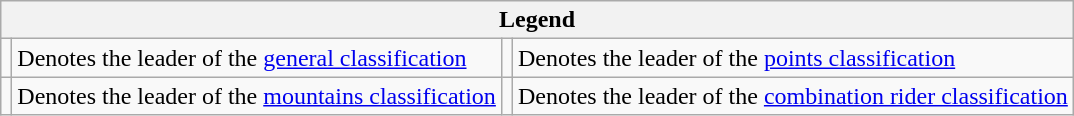<table class="wikitable">
<tr>
<th scope="col" colspan="4">Legend</th>
</tr>
<tr>
<td></td>
<td>Denotes the leader of the <a href='#'>general classification</a></td>
<td></td>
<td>Denotes the leader of the <a href='#'>points classification</a></td>
</tr>
<tr>
<td></td>
<td>Denotes the leader of the <a href='#'>mountains classification</a></td>
<td></td>
<td>Denotes the leader of the <a href='#'>combination rider classification</a></td>
</tr>
</table>
